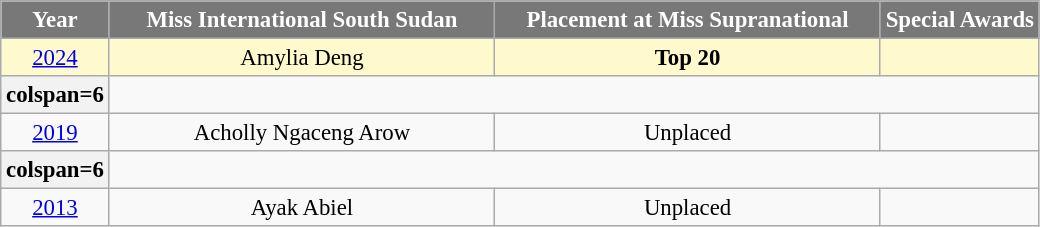<table class="wikitable sortable" style="font-size: 95%; text-align:center">
<tr>
<th width="60" style="background-color:#787878;color:#FFFFFF;">Year</th>
<th width="250" style="background-color:#787878;color:#FFFFFF;">Miss International South Sudan</th>
<th width="250" style="background-color:#787878;color:#FFFFFF;">Placement at Miss Supranational</th>
<th style="background-color:#787878;color:#FFFFFF;">Special Awards</th>
</tr>
<tr style="background-color:#FFFACD;">
<td><a href='#'>2024</a></td>
<td>Amylia Deng</td>
<td><strong>Top 20</strong></td>
<td></td>
</tr>
<tr>
<th>colspan=6 </th>
</tr>
<tr>
<td><a href='#'>2019</a></td>
<td>Acholly Ngaceng Arow</td>
<td>Unplaced</td>
<td></td>
</tr>
<tr>
<th>colspan=6 </th>
</tr>
<tr>
<td><a href='#'>2013</a></td>
<td>Ayak Abiel</td>
<td>Unplaced</td>
<td></td>
</tr>
</table>
